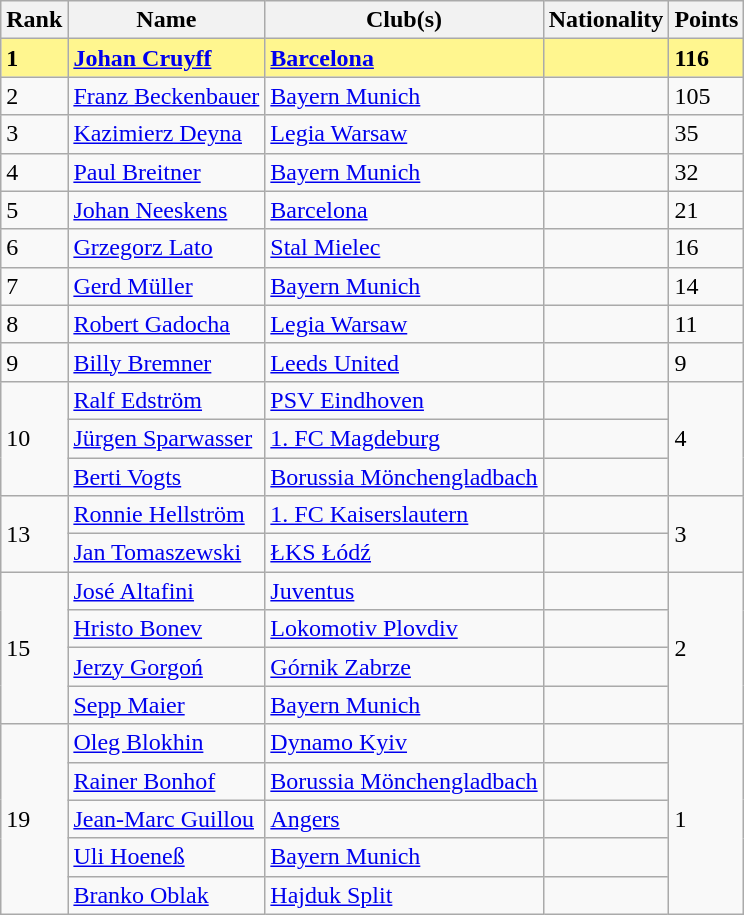<table class="wikitable">
<tr>
<th>Rank</th>
<th>Name</th>
<th>Club(s)</th>
<th>Nationality</th>
<th>Points</th>
</tr>
<tr style="background-color: #FFF68F; font-weight: bold;">
<td>1</td>
<td><a href='#'>Johan Cruyff</a></td>
<td align="left"> <a href='#'>Barcelona</a></td>
<td></td>
<td>116</td>
</tr>
<tr>
<td>2</td>
<td><a href='#'>Franz Beckenbauer</a></td>
<td align="left"> <a href='#'>Bayern Munich</a></td>
<td></td>
<td>105</td>
</tr>
<tr>
<td>3</td>
<td><a href='#'>Kazimierz Deyna</a></td>
<td align="left"> <a href='#'>Legia Warsaw</a></td>
<td></td>
<td>35</td>
</tr>
<tr>
<td>4</td>
<td><a href='#'>Paul Breitner</a></td>
<td align="left"> <a href='#'>Bayern Munich</a></td>
<td></td>
<td>32</td>
</tr>
<tr>
<td>5</td>
<td><a href='#'>Johan Neeskens</a></td>
<td align="left"> <a href='#'>Barcelona</a></td>
<td></td>
<td>21</td>
</tr>
<tr>
<td>6</td>
<td><a href='#'>Grzegorz Lato</a></td>
<td align="left"> <a href='#'>Stal Mielec</a></td>
<td></td>
<td>16</td>
</tr>
<tr>
<td>7</td>
<td><a href='#'>Gerd Müller</a></td>
<td align="left"> <a href='#'>Bayern Munich</a></td>
<td></td>
<td>14</td>
</tr>
<tr>
<td>8</td>
<td><a href='#'>Robert Gadocha</a></td>
<td align="left"> <a href='#'>Legia Warsaw</a></td>
<td></td>
<td>11</td>
</tr>
<tr>
<td>9</td>
<td><a href='#'>Billy Bremner</a></td>
<td align="left"> <a href='#'>Leeds United</a></td>
<td></td>
<td>9</td>
</tr>
<tr>
<td rowspan="3">10</td>
<td><a href='#'>Ralf Edström</a></td>
<td align="left"> <a href='#'>PSV Eindhoven</a></td>
<td></td>
<td rowspan="3">4</td>
</tr>
<tr>
<td><a href='#'>Jürgen Sparwasser</a></td>
<td align="left"> <a href='#'>1. FC Magdeburg</a></td>
<td></td>
</tr>
<tr>
<td><a href='#'>Berti Vogts</a></td>
<td align="left"> <a href='#'>Borussia Mönchengladbach</a></td>
<td></td>
</tr>
<tr>
<td rowspan="2">13</td>
<td><a href='#'>Ronnie Hellström</a></td>
<td align="left"> <a href='#'>1. FC Kaiserslautern</a></td>
<td></td>
<td rowspan="2">3</td>
</tr>
<tr>
<td><a href='#'>Jan Tomaszewski</a></td>
<td align="left"> <a href='#'>ŁKS Łódź</a></td>
<td></td>
</tr>
<tr>
<td rowspan="4">15</td>
<td><a href='#'>José Altafini</a></td>
<td align="left"> <a href='#'>Juventus</a></td>
<td></td>
<td rowspan="4">2</td>
</tr>
<tr>
<td><a href='#'>Hristo Bonev</a></td>
<td align="left"> <a href='#'>Lokomotiv Plovdiv</a></td>
<td></td>
</tr>
<tr>
<td><a href='#'>Jerzy Gorgoń</a></td>
<td align="left"> <a href='#'>Górnik Zabrze</a></td>
<td></td>
</tr>
<tr>
<td><a href='#'>Sepp Maier</a></td>
<td align="left"> <a href='#'>Bayern Munich</a></td>
<td></td>
</tr>
<tr>
<td rowspan="5">19</td>
<td><a href='#'>Oleg Blokhin</a></td>
<td align="left"> <a href='#'>Dynamo Kyiv</a></td>
<td></td>
<td rowspan="5">1</td>
</tr>
<tr>
<td><a href='#'>Rainer Bonhof</a></td>
<td align="left"> <a href='#'>Borussia Mönchengladbach</a></td>
<td></td>
</tr>
<tr>
<td><a href='#'>Jean-Marc Guillou</a></td>
<td align="left"> <a href='#'>Angers</a></td>
<td></td>
</tr>
<tr>
<td><a href='#'>Uli Hoeneß</a></td>
<td align="left"> <a href='#'>Bayern Munich</a></td>
<td></td>
</tr>
<tr>
<td><a href='#'>Branko Oblak</a></td>
<td align="left"> <a href='#'>Hajduk Split</a></td>
<td></td>
</tr>
</table>
